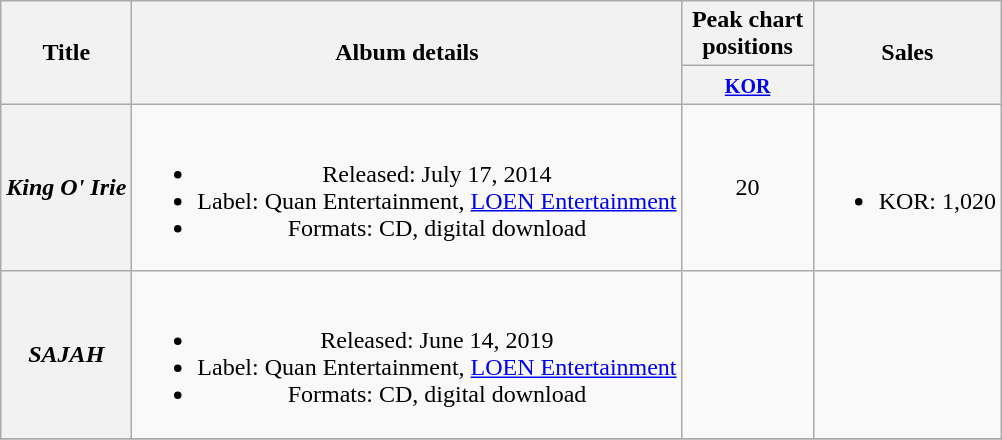<table class="wikitable plainrowheaders" style="text-align:center;">
<tr>
<th scope="col" rowspan="2">Title</th>
<th scope="col" rowspan="2">Album details</th>
<th scope="col" colspan="1" style="width:5em;">Peak chart positions</th>
<th scope="col" rowspan="2">Sales</th>
</tr>
<tr>
<th><small><a href='#'>KOR</a></small><br></th>
</tr>
<tr>
<th scope="row"><em>King O' Irie</em></th>
<td><br><ul><li>Released: July 17, 2014</li><li>Label: Quan Entertainment, <a href='#'>LOEN Entertainment</a></li><li>Formats: CD, digital download</li></ul></td>
<td>20</td>
<td><br><ul><li>KOR: 1,020</li></ul></td>
</tr>
<tr>
<th><em>SAJAH</em></th>
<td><br><ul><li>Released: June 14, 2019</li><li>Label: Quan Entertainment, <a href='#'>LOEN Entertainment</a></li><li>Formats: CD, digital download</li></ul></td>
<td></td>
<td></td>
</tr>
<tr>
</tr>
</table>
